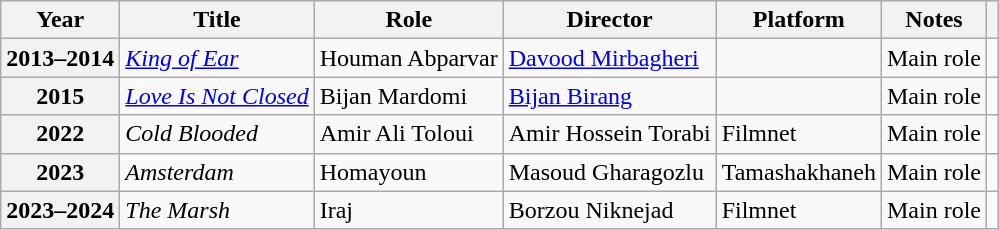<table class="wikitable plainrowheaders sortable" style="font-size:100%">
<tr>
<th scope="col">Year</th>
<th scope="col">Title</th>
<th scope="col">Role</th>
<th scope="col">Director</th>
<th scope="col">Platform</th>
<th scope="col">Notes</th>
<th class="unsortable" scope="col"></th>
</tr>
<tr>
<th scope="row">2013–2014</th>
<td><em><a href='#'>King of Ear</a></em></td>
<td>Houman Abparvar</td>
<td><a href='#'>Davood Mirbagheri</a></td>
<td></td>
<td>Main role</td>
<td></td>
</tr>
<tr>
<th scope="row">2015</th>
<td><em><a href='#'>Love Is Not Closed</a></em></td>
<td>Bijan Mardomi</td>
<td><a href='#'>Bijan Birang</a></td>
<td></td>
<td>Main role</td>
<td></td>
</tr>
<tr>
<th scope="row">2022</th>
<td><em>Cold Blooded</em></td>
<td>Amir Ali Toloui</td>
<td>Amir Hossein Torabi</td>
<td>Filmnet</td>
<td>Main role</td>
<td></td>
</tr>
<tr>
<th scope="row">2023</th>
<td><em>Amsterdam</em></td>
<td>Homayoun</td>
<td>Masoud Gharagozlu</td>
<td>Tamashakhaneh</td>
<td>Main role</td>
<td></td>
</tr>
<tr>
<th scope="row">2023–2024</th>
<td><em>The Marsh</em></td>
<td>Iraj</td>
<td>Borzou Niknejad</td>
<td>Filmnet</td>
<td>Main role</td>
<td></td>
</tr>
</table>
